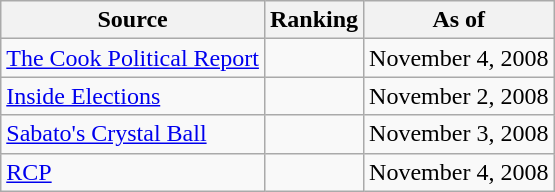<table class="wikitable" style="text-align:center">
<tr>
<th>Source</th>
<th>Ranking</th>
<th>As of</th>
</tr>
<tr>
<td align=left><a href='#'>The Cook Political Report</a></td>
<td></td>
<td>November 4, 2008</td>
</tr>
<tr>
<td align=left><a href='#'>Inside Elections</a></td>
<td></td>
<td>November 2, 2008</td>
</tr>
<tr>
<td align=left><a href='#'>Sabato's Crystal Ball</a></td>
<td></td>
<td>November 3, 2008</td>
</tr>
<tr>
<td style="text-align:left;"><a href='#'>RCP</a></td>
<td></td>
<td>November 4, 2008</td>
</tr>
</table>
